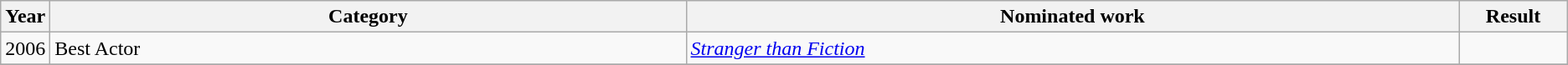<table class=wikitable>
<tr>
<th scope="col" style="width:1em;">Year</th>
<th scope="col" style="width:32em;">Category</th>
<th scope="col" style="width:39em;">Nominated work</th>
<th scope="col" style="width:5em;">Result</th>
</tr>
<tr>
<td>2006</td>
<td>Best Actor</td>
<td><em><a href='#'>Stranger than Fiction</a></em></td>
<td></td>
</tr>
<tr>
</tr>
</table>
